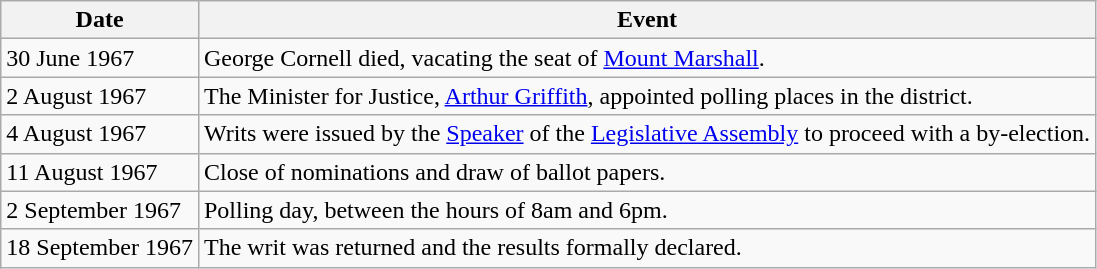<table class="wikitable">
<tr>
<th>Date</th>
<th>Event</th>
</tr>
<tr>
<td>30 June 1967</td>
<td>George Cornell died, vacating the seat of <a href='#'>Mount Marshall</a>.</td>
</tr>
<tr>
<td>2 August 1967</td>
<td>The Minister for Justice, <a href='#'>Arthur Griffith</a>, appointed polling places in the district.</td>
</tr>
<tr>
<td>4 August 1967</td>
<td>Writs were issued by the <a href='#'>Speaker</a> of the <a href='#'>Legislative Assembly</a> to proceed with a by-election.</td>
</tr>
<tr>
<td>11 August 1967</td>
<td>Close of nominations and draw of ballot papers.</td>
</tr>
<tr>
<td>2 September 1967</td>
<td>Polling day, between the hours of 8am and 6pm.</td>
</tr>
<tr>
<td>18 September 1967</td>
<td>The writ was returned and the results formally declared.</td>
</tr>
</table>
